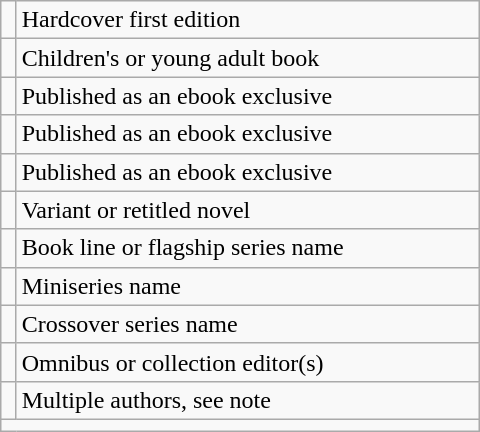<table class="wikitable floatright" style="width: 20em;">
<tr>
<td></td>
<td>Hardcover first edition</td>
</tr>
<tr>
<td></td>
<td>Children's or young adult book</td>
</tr>
<tr>
<td></td>
<td>Published as an ebook exclusive</td>
</tr>
<tr>
<td></td>
<td>Published as an ebook exclusive</td>
</tr>
<tr>
<td></td>
<td>Published as an ebook exclusive</td>
</tr>
<tr>
<td></td>
<td>Variant or retitled novel</td>
</tr>
<tr>
<td></td>
<td>Book line or flagship series name</td>
</tr>
<tr>
<td></td>
<td>Miniseries name</td>
</tr>
<tr>
<td></td>
<td>Crossover series name</td>
</tr>
<tr>
<td></td>
<td>Omnibus or collection editor(s)</td>
</tr>
<tr>
<td></td>
<td>Multiple authors, see note</td>
</tr>
<tr>
<td colspan="2"></td>
</tr>
</table>
